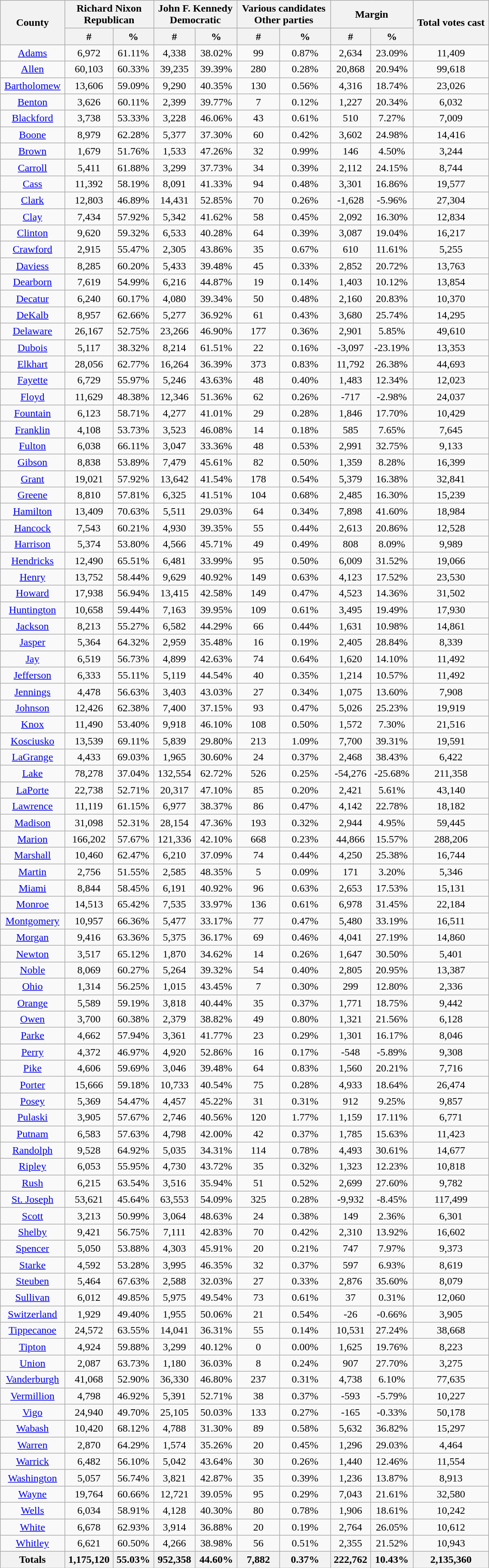<table width="60%"  class="wikitable sortable" style="text-align:center">
<tr>
<th style="text-align:center;" rowspan="2">County</th>
<th style="text-align:center;" colspan="2">Richard Nixon<br>Republican</th>
<th style="text-align:center;" colspan="2">John F. Kennedy<br>Democratic</th>
<th style="text-align:center;" colspan="2">Various candidates<br>Other parties</th>
<th style="text-align:center;" colspan="2">Margin</th>
<th style="text-align:center;" rowspan="2">Total votes cast</th>
</tr>
<tr>
<th style="text-align:center;" data-sort-type="number">#</th>
<th style="text-align:center;" data-sort-type="number">%</th>
<th style="text-align:center;" data-sort-type="number">#</th>
<th style="text-align:center;" data-sort-type="number">%</th>
<th style="text-align:center;" data-sort-type="number">#</th>
<th style="text-align:center;" data-sort-type="number">%</th>
<th style="text-align:center;" data-sort-type="number">#</th>
<th style="text-align:center;" data-sort-type="number">%</th>
</tr>
<tr style="text-align:center;">
<td><a href='#'>Adams</a></td>
<td>6,972</td>
<td>61.11%</td>
<td>4,338</td>
<td>38.02%</td>
<td>99</td>
<td>0.87%</td>
<td>2,634</td>
<td>23.09%</td>
<td>11,409</td>
</tr>
<tr style="text-align:center;">
<td><a href='#'>Allen</a></td>
<td>60,103</td>
<td>60.33%</td>
<td>39,235</td>
<td>39.39%</td>
<td>280</td>
<td>0.28%</td>
<td>20,868</td>
<td>20.94%</td>
<td>99,618</td>
</tr>
<tr style="text-align:center;">
<td><a href='#'>Bartholomew</a></td>
<td>13,606</td>
<td>59.09%</td>
<td>9,290</td>
<td>40.35%</td>
<td>130</td>
<td>0.56%</td>
<td>4,316</td>
<td>18.74%</td>
<td>23,026</td>
</tr>
<tr style="text-align:center;">
<td><a href='#'>Benton</a></td>
<td>3,626</td>
<td>60.11%</td>
<td>2,399</td>
<td>39.77%</td>
<td>7</td>
<td>0.12%</td>
<td>1,227</td>
<td>20.34%</td>
<td>6,032</td>
</tr>
<tr style="text-align:center;">
<td><a href='#'>Blackford</a></td>
<td>3,738</td>
<td>53.33%</td>
<td>3,228</td>
<td>46.06%</td>
<td>43</td>
<td>0.61%</td>
<td>510</td>
<td>7.27%</td>
<td>7,009</td>
</tr>
<tr style="text-align:center;">
<td><a href='#'>Boone</a></td>
<td>8,979</td>
<td>62.28%</td>
<td>5,377</td>
<td>37.30%</td>
<td>60</td>
<td>0.42%</td>
<td>3,602</td>
<td>24.98%</td>
<td>14,416</td>
</tr>
<tr style="text-align:center;">
<td><a href='#'>Brown</a></td>
<td>1,679</td>
<td>51.76%</td>
<td>1,533</td>
<td>47.26%</td>
<td>32</td>
<td>0.99%</td>
<td>146</td>
<td>4.50%</td>
<td>3,244</td>
</tr>
<tr style="text-align:center;">
<td><a href='#'>Carroll</a></td>
<td>5,411</td>
<td>61.88%</td>
<td>3,299</td>
<td>37.73%</td>
<td>34</td>
<td>0.39%</td>
<td>2,112</td>
<td>24.15%</td>
<td>8,744</td>
</tr>
<tr style="text-align:center;">
<td><a href='#'>Cass</a></td>
<td>11,392</td>
<td>58.19%</td>
<td>8,091</td>
<td>41.33%</td>
<td>94</td>
<td>0.48%</td>
<td>3,301</td>
<td>16.86%</td>
<td>19,577</td>
</tr>
<tr style="text-align:center;">
<td><a href='#'>Clark</a></td>
<td>12,803</td>
<td>46.89%</td>
<td>14,431</td>
<td>52.85%</td>
<td>70</td>
<td>0.26%</td>
<td>-1,628</td>
<td>-5.96%</td>
<td>27,304</td>
</tr>
<tr style="text-align:center;">
<td><a href='#'>Clay</a></td>
<td>7,434</td>
<td>57.92%</td>
<td>5,342</td>
<td>41.62%</td>
<td>58</td>
<td>0.45%</td>
<td>2,092</td>
<td>16.30%</td>
<td>12,834</td>
</tr>
<tr style="text-align:center;">
<td><a href='#'>Clinton</a></td>
<td>9,620</td>
<td>59.32%</td>
<td>6,533</td>
<td>40.28%</td>
<td>64</td>
<td>0.39%</td>
<td>3,087</td>
<td>19.04%</td>
<td>16,217</td>
</tr>
<tr style="text-align:center;">
<td><a href='#'>Crawford</a></td>
<td>2,915</td>
<td>55.47%</td>
<td>2,305</td>
<td>43.86%</td>
<td>35</td>
<td>0.67%</td>
<td>610</td>
<td>11.61%</td>
<td>5,255</td>
</tr>
<tr style="text-align:center;">
<td><a href='#'>Daviess</a></td>
<td>8,285</td>
<td>60.20%</td>
<td>5,433</td>
<td>39.48%</td>
<td>45</td>
<td>0.33%</td>
<td>2,852</td>
<td>20.72%</td>
<td>13,763</td>
</tr>
<tr style="text-align:center;">
<td><a href='#'>Dearborn</a></td>
<td>7,619</td>
<td>54.99%</td>
<td>6,216</td>
<td>44.87%</td>
<td>19</td>
<td>0.14%</td>
<td>1,403</td>
<td>10.12%</td>
<td>13,854</td>
</tr>
<tr style="text-align:center;">
<td><a href='#'>Decatur</a></td>
<td>6,240</td>
<td>60.17%</td>
<td>4,080</td>
<td>39.34%</td>
<td>50</td>
<td>0.48%</td>
<td>2,160</td>
<td>20.83%</td>
<td>10,370</td>
</tr>
<tr style="text-align:center;">
<td><a href='#'>DeKalb</a></td>
<td>8,957</td>
<td>62.66%</td>
<td>5,277</td>
<td>36.92%</td>
<td>61</td>
<td>0.43%</td>
<td>3,680</td>
<td>25.74%</td>
<td>14,295</td>
</tr>
<tr style="text-align:center;">
<td><a href='#'>Delaware</a></td>
<td>26,167</td>
<td>52.75%</td>
<td>23,266</td>
<td>46.90%</td>
<td>177</td>
<td>0.36%</td>
<td>2,901</td>
<td>5.85%</td>
<td>49,610</td>
</tr>
<tr style="text-align:center;">
<td><a href='#'>Dubois</a></td>
<td>5,117</td>
<td>38.32%</td>
<td>8,214</td>
<td>61.51%</td>
<td>22</td>
<td>0.16%</td>
<td>-3,097</td>
<td>-23.19%</td>
<td>13,353</td>
</tr>
<tr style="text-align:center;">
<td><a href='#'>Elkhart</a></td>
<td>28,056</td>
<td>62.77%</td>
<td>16,264</td>
<td>36.39%</td>
<td>373</td>
<td>0.83%</td>
<td>11,792</td>
<td>26.38%</td>
<td>44,693</td>
</tr>
<tr style="text-align:center;">
<td><a href='#'>Fayette</a></td>
<td>6,729</td>
<td>55.97%</td>
<td>5,246</td>
<td>43.63%</td>
<td>48</td>
<td>0.40%</td>
<td>1,483</td>
<td>12.34%</td>
<td>12,023</td>
</tr>
<tr style="text-align:center;">
<td><a href='#'>Floyd</a></td>
<td>11,629</td>
<td>48.38%</td>
<td>12,346</td>
<td>51.36%</td>
<td>62</td>
<td>0.26%</td>
<td>-717</td>
<td>-2.98%</td>
<td>24,037</td>
</tr>
<tr style="text-align:center;">
<td><a href='#'>Fountain</a></td>
<td>6,123</td>
<td>58.71%</td>
<td>4,277</td>
<td>41.01%</td>
<td>29</td>
<td>0.28%</td>
<td>1,846</td>
<td>17.70%</td>
<td>10,429</td>
</tr>
<tr style="text-align:center;">
<td><a href='#'>Franklin</a></td>
<td>4,108</td>
<td>53.73%</td>
<td>3,523</td>
<td>46.08%</td>
<td>14</td>
<td>0.18%</td>
<td>585</td>
<td>7.65%</td>
<td>7,645</td>
</tr>
<tr style="text-align:center;">
<td><a href='#'>Fulton</a></td>
<td>6,038</td>
<td>66.11%</td>
<td>3,047</td>
<td>33.36%</td>
<td>48</td>
<td>0.53%</td>
<td>2,991</td>
<td>32.75%</td>
<td>9,133</td>
</tr>
<tr style="text-align:center;">
<td><a href='#'>Gibson</a></td>
<td>8,838</td>
<td>53.89%</td>
<td>7,479</td>
<td>45.61%</td>
<td>82</td>
<td>0.50%</td>
<td>1,359</td>
<td>8.28%</td>
<td>16,399</td>
</tr>
<tr style="text-align:center;">
<td><a href='#'>Grant</a></td>
<td>19,021</td>
<td>57.92%</td>
<td>13,642</td>
<td>41.54%</td>
<td>178</td>
<td>0.54%</td>
<td>5,379</td>
<td>16.38%</td>
<td>32,841</td>
</tr>
<tr style="text-align:center;">
<td><a href='#'>Greene</a></td>
<td>8,810</td>
<td>57.81%</td>
<td>6,325</td>
<td>41.51%</td>
<td>104</td>
<td>0.68%</td>
<td>2,485</td>
<td>16.30%</td>
<td>15,239</td>
</tr>
<tr style="text-align:center;">
<td><a href='#'>Hamilton</a></td>
<td>13,409</td>
<td>70.63%</td>
<td>5,511</td>
<td>29.03%</td>
<td>64</td>
<td>0.34%</td>
<td>7,898</td>
<td>41.60%</td>
<td>18,984</td>
</tr>
<tr style="text-align:center;">
<td><a href='#'>Hancock</a></td>
<td>7,543</td>
<td>60.21%</td>
<td>4,930</td>
<td>39.35%</td>
<td>55</td>
<td>0.44%</td>
<td>2,613</td>
<td>20.86%</td>
<td>12,528</td>
</tr>
<tr style="text-align:center;">
<td><a href='#'>Harrison</a></td>
<td>5,374</td>
<td>53.80%</td>
<td>4,566</td>
<td>45.71%</td>
<td>49</td>
<td>0.49%</td>
<td>808</td>
<td>8.09%</td>
<td>9,989</td>
</tr>
<tr style="text-align:center;">
<td><a href='#'>Hendricks</a></td>
<td>12,490</td>
<td>65.51%</td>
<td>6,481</td>
<td>33.99%</td>
<td>95</td>
<td>0.50%</td>
<td>6,009</td>
<td>31.52%</td>
<td>19,066</td>
</tr>
<tr style="text-align:center;">
<td><a href='#'>Henry</a></td>
<td>13,752</td>
<td>58.44%</td>
<td>9,629</td>
<td>40.92%</td>
<td>149</td>
<td>0.63%</td>
<td>4,123</td>
<td>17.52%</td>
<td>23,530</td>
</tr>
<tr style="text-align:center;">
<td><a href='#'>Howard</a></td>
<td>17,938</td>
<td>56.94%</td>
<td>13,415</td>
<td>42.58%</td>
<td>149</td>
<td>0.47%</td>
<td>4,523</td>
<td>14.36%</td>
<td>31,502</td>
</tr>
<tr style="text-align:center;">
<td><a href='#'>Huntington</a></td>
<td>10,658</td>
<td>59.44%</td>
<td>7,163</td>
<td>39.95%</td>
<td>109</td>
<td>0.61%</td>
<td>3,495</td>
<td>19.49%</td>
<td>17,930</td>
</tr>
<tr style="text-align:center;">
<td><a href='#'>Jackson</a></td>
<td>8,213</td>
<td>55.27%</td>
<td>6,582</td>
<td>44.29%</td>
<td>66</td>
<td>0.44%</td>
<td>1,631</td>
<td>10.98%</td>
<td>14,861</td>
</tr>
<tr style="text-align:center;">
<td><a href='#'>Jasper</a></td>
<td>5,364</td>
<td>64.32%</td>
<td>2,959</td>
<td>35.48%</td>
<td>16</td>
<td>0.19%</td>
<td>2,405</td>
<td>28.84%</td>
<td>8,339</td>
</tr>
<tr style="text-align:center;">
<td><a href='#'>Jay</a></td>
<td>6,519</td>
<td>56.73%</td>
<td>4,899</td>
<td>42.63%</td>
<td>74</td>
<td>0.64%</td>
<td>1,620</td>
<td>14.10%</td>
<td>11,492</td>
</tr>
<tr style="text-align:center;">
<td><a href='#'>Jefferson</a></td>
<td>6,333</td>
<td>55.11%</td>
<td>5,119</td>
<td>44.54%</td>
<td>40</td>
<td>0.35%</td>
<td>1,214</td>
<td>10.57%</td>
<td>11,492</td>
</tr>
<tr style="text-align:center;">
<td><a href='#'>Jennings</a></td>
<td>4,478</td>
<td>56.63%</td>
<td>3,403</td>
<td>43.03%</td>
<td>27</td>
<td>0.34%</td>
<td>1,075</td>
<td>13.60%</td>
<td>7,908</td>
</tr>
<tr style="text-align:center;">
<td><a href='#'>Johnson</a></td>
<td>12,426</td>
<td>62.38%</td>
<td>7,400</td>
<td>37.15%</td>
<td>93</td>
<td>0.47%</td>
<td>5,026</td>
<td>25.23%</td>
<td>19,919</td>
</tr>
<tr style="text-align:center;">
<td><a href='#'>Knox</a></td>
<td>11,490</td>
<td>53.40%</td>
<td>9,918</td>
<td>46.10%</td>
<td>108</td>
<td>0.50%</td>
<td>1,572</td>
<td>7.30%</td>
<td>21,516</td>
</tr>
<tr style="text-align:center;">
<td><a href='#'>Kosciusko</a></td>
<td>13,539</td>
<td>69.11%</td>
<td>5,839</td>
<td>29.80%</td>
<td>213</td>
<td>1.09%</td>
<td>7,700</td>
<td>39.31%</td>
<td>19,591</td>
</tr>
<tr style="text-align:center;">
<td><a href='#'>LaGrange</a></td>
<td>4,433</td>
<td>69.03%</td>
<td>1,965</td>
<td>30.60%</td>
<td>24</td>
<td>0.37%</td>
<td>2,468</td>
<td>38.43%</td>
<td>6,422</td>
</tr>
<tr style="text-align:center;">
<td><a href='#'>Lake</a></td>
<td>78,278</td>
<td>37.04%</td>
<td>132,554</td>
<td>62.72%</td>
<td>526</td>
<td>0.25%</td>
<td>-54,276</td>
<td>-25.68%</td>
<td>211,358</td>
</tr>
<tr style="text-align:center;">
<td><a href='#'>LaPorte</a></td>
<td>22,738</td>
<td>52.71%</td>
<td>20,317</td>
<td>47.10%</td>
<td>85</td>
<td>0.20%</td>
<td>2,421</td>
<td>5.61%</td>
<td>43,140</td>
</tr>
<tr style="text-align:center;">
<td><a href='#'>Lawrence</a></td>
<td>11,119</td>
<td>61.15%</td>
<td>6,977</td>
<td>38.37%</td>
<td>86</td>
<td>0.47%</td>
<td>4,142</td>
<td>22.78%</td>
<td>18,182</td>
</tr>
<tr style="text-align:center;">
<td><a href='#'>Madison</a></td>
<td>31,098</td>
<td>52.31%</td>
<td>28,154</td>
<td>47.36%</td>
<td>193</td>
<td>0.32%</td>
<td>2,944</td>
<td>4.95%</td>
<td>59,445</td>
</tr>
<tr style="text-align:center;">
<td><a href='#'>Marion</a></td>
<td>166,202</td>
<td>57.67%</td>
<td>121,336</td>
<td>42.10%</td>
<td>668</td>
<td>0.23%</td>
<td>44,866</td>
<td>15.57%</td>
<td>288,206</td>
</tr>
<tr style="text-align:center;">
<td><a href='#'>Marshall</a></td>
<td>10,460</td>
<td>62.47%</td>
<td>6,210</td>
<td>37.09%</td>
<td>74</td>
<td>0.44%</td>
<td>4,250</td>
<td>25.38%</td>
<td>16,744</td>
</tr>
<tr style="text-align:center;">
<td><a href='#'>Martin</a></td>
<td>2,756</td>
<td>51.55%</td>
<td>2,585</td>
<td>48.35%</td>
<td>5</td>
<td>0.09%</td>
<td>171</td>
<td>3.20%</td>
<td>5,346</td>
</tr>
<tr style="text-align:center;">
<td><a href='#'>Miami</a></td>
<td>8,844</td>
<td>58.45%</td>
<td>6,191</td>
<td>40.92%</td>
<td>96</td>
<td>0.63%</td>
<td>2,653</td>
<td>17.53%</td>
<td>15,131</td>
</tr>
<tr style="text-align:center;">
<td><a href='#'>Monroe</a></td>
<td>14,513</td>
<td>65.42%</td>
<td>7,535</td>
<td>33.97%</td>
<td>136</td>
<td>0.61%</td>
<td>6,978</td>
<td>31.45%</td>
<td>22,184</td>
</tr>
<tr style="text-align:center;">
<td><a href='#'>Montgomery</a></td>
<td>10,957</td>
<td>66.36%</td>
<td>5,477</td>
<td>33.17%</td>
<td>77</td>
<td>0.47%</td>
<td>5,480</td>
<td>33.19%</td>
<td>16,511</td>
</tr>
<tr style="text-align:center;">
<td><a href='#'>Morgan</a></td>
<td>9,416</td>
<td>63.36%</td>
<td>5,375</td>
<td>36.17%</td>
<td>69</td>
<td>0.46%</td>
<td>4,041</td>
<td>27.19%</td>
<td>14,860</td>
</tr>
<tr style="text-align:center;">
<td><a href='#'>Newton</a></td>
<td>3,517</td>
<td>65.12%</td>
<td>1,870</td>
<td>34.62%</td>
<td>14</td>
<td>0.26%</td>
<td>1,647</td>
<td>30.50%</td>
<td>5,401</td>
</tr>
<tr style="text-align:center;">
<td><a href='#'>Noble</a></td>
<td>8,069</td>
<td>60.27%</td>
<td>5,264</td>
<td>39.32%</td>
<td>54</td>
<td>0.40%</td>
<td>2,805</td>
<td>20.95%</td>
<td>13,387</td>
</tr>
<tr style="text-align:center;">
<td><a href='#'>Ohio</a></td>
<td>1,314</td>
<td>56.25%</td>
<td>1,015</td>
<td>43.45%</td>
<td>7</td>
<td>0.30%</td>
<td>299</td>
<td>12.80%</td>
<td>2,336</td>
</tr>
<tr style="text-align:center;">
<td><a href='#'>Orange</a></td>
<td>5,589</td>
<td>59.19%</td>
<td>3,818</td>
<td>40.44%</td>
<td>35</td>
<td>0.37%</td>
<td>1,771</td>
<td>18.75%</td>
<td>9,442</td>
</tr>
<tr style="text-align:center;">
<td><a href='#'>Owen</a></td>
<td>3,700</td>
<td>60.38%</td>
<td>2,379</td>
<td>38.82%</td>
<td>49</td>
<td>0.80%</td>
<td>1,321</td>
<td>21.56%</td>
<td>6,128</td>
</tr>
<tr style="text-align:center;">
<td><a href='#'>Parke</a></td>
<td>4,662</td>
<td>57.94%</td>
<td>3,361</td>
<td>41.77%</td>
<td>23</td>
<td>0.29%</td>
<td>1,301</td>
<td>16.17%</td>
<td>8,046</td>
</tr>
<tr style="text-align:center;">
<td><a href='#'>Perry</a></td>
<td>4,372</td>
<td>46.97%</td>
<td>4,920</td>
<td>52.86%</td>
<td>16</td>
<td>0.17%</td>
<td>-548</td>
<td>-5.89%</td>
<td>9,308</td>
</tr>
<tr style="text-align:center;">
<td><a href='#'>Pike</a></td>
<td>4,606</td>
<td>59.69%</td>
<td>3,046</td>
<td>39.48%</td>
<td>64</td>
<td>0.83%</td>
<td>1,560</td>
<td>20.21%</td>
<td>7,716</td>
</tr>
<tr style="text-align:center;">
<td><a href='#'>Porter</a></td>
<td>15,666</td>
<td>59.18%</td>
<td>10,733</td>
<td>40.54%</td>
<td>75</td>
<td>0.28%</td>
<td>4,933</td>
<td>18.64%</td>
<td>26,474</td>
</tr>
<tr style="text-align:center;">
<td><a href='#'>Posey</a></td>
<td>5,369</td>
<td>54.47%</td>
<td>4,457</td>
<td>45.22%</td>
<td>31</td>
<td>0.31%</td>
<td>912</td>
<td>9.25%</td>
<td>9,857</td>
</tr>
<tr style="text-align:center;">
<td><a href='#'>Pulaski</a></td>
<td>3,905</td>
<td>57.67%</td>
<td>2,746</td>
<td>40.56%</td>
<td>120</td>
<td>1.77%</td>
<td>1,159</td>
<td>17.11%</td>
<td>6,771</td>
</tr>
<tr style="text-align:center;">
<td><a href='#'>Putnam</a></td>
<td>6,583</td>
<td>57.63%</td>
<td>4,798</td>
<td>42.00%</td>
<td>42</td>
<td>0.37%</td>
<td>1,785</td>
<td>15.63%</td>
<td>11,423</td>
</tr>
<tr style="text-align:center;">
<td><a href='#'>Randolph</a></td>
<td>9,528</td>
<td>64.92%</td>
<td>5,035</td>
<td>34.31%</td>
<td>114</td>
<td>0.78%</td>
<td>4,493</td>
<td>30.61%</td>
<td>14,677</td>
</tr>
<tr style="text-align:center;">
<td><a href='#'>Ripley</a></td>
<td>6,053</td>
<td>55.95%</td>
<td>4,730</td>
<td>43.72%</td>
<td>35</td>
<td>0.32%</td>
<td>1,323</td>
<td>12.23%</td>
<td>10,818</td>
</tr>
<tr style="text-align:center;">
<td><a href='#'>Rush</a></td>
<td>6,215</td>
<td>63.54%</td>
<td>3,516</td>
<td>35.94%</td>
<td>51</td>
<td>0.52%</td>
<td>2,699</td>
<td>27.60%</td>
<td>9,782</td>
</tr>
<tr style="text-align:center;">
<td><a href='#'>St. Joseph</a></td>
<td>53,621</td>
<td>45.64%</td>
<td>63,553</td>
<td>54.09%</td>
<td>325</td>
<td>0.28%</td>
<td>-9,932</td>
<td>-8.45%</td>
<td>117,499</td>
</tr>
<tr style="text-align:center;">
<td><a href='#'>Scott</a></td>
<td>3,213</td>
<td>50.99%</td>
<td>3,064</td>
<td>48.63%</td>
<td>24</td>
<td>0.38%</td>
<td>149</td>
<td>2.36%</td>
<td>6,301</td>
</tr>
<tr style="text-align:center;">
<td><a href='#'>Shelby</a></td>
<td>9,421</td>
<td>56.75%</td>
<td>7,111</td>
<td>42.83%</td>
<td>70</td>
<td>0.42%</td>
<td>2,310</td>
<td>13.92%</td>
<td>16,602</td>
</tr>
<tr style="text-align:center;">
<td><a href='#'>Spencer</a></td>
<td>5,050</td>
<td>53.88%</td>
<td>4,303</td>
<td>45.91%</td>
<td>20</td>
<td>0.21%</td>
<td>747</td>
<td>7.97%</td>
<td>9,373</td>
</tr>
<tr style="text-align:center;">
<td><a href='#'>Starke</a></td>
<td>4,592</td>
<td>53.28%</td>
<td>3,995</td>
<td>46.35%</td>
<td>32</td>
<td>0.37%</td>
<td>597</td>
<td>6.93%</td>
<td>8,619</td>
</tr>
<tr style="text-align:center;">
<td><a href='#'>Steuben</a></td>
<td>5,464</td>
<td>67.63%</td>
<td>2,588</td>
<td>32.03%</td>
<td>27</td>
<td>0.33%</td>
<td>2,876</td>
<td>35.60%</td>
<td>8,079</td>
</tr>
<tr style="text-align:center;">
<td><a href='#'>Sullivan</a></td>
<td>6,012</td>
<td>49.85%</td>
<td>5,975</td>
<td>49.54%</td>
<td>73</td>
<td>0.61%</td>
<td>37</td>
<td>0.31%</td>
<td>12,060</td>
</tr>
<tr style="text-align:center;">
<td><a href='#'>Switzerland</a></td>
<td>1,929</td>
<td>49.40%</td>
<td>1,955</td>
<td>50.06%</td>
<td>21</td>
<td>0.54%</td>
<td>-26</td>
<td>-0.66%</td>
<td>3,905</td>
</tr>
<tr style="text-align:center;">
<td><a href='#'>Tippecanoe</a></td>
<td>24,572</td>
<td>63.55%</td>
<td>14,041</td>
<td>36.31%</td>
<td>55</td>
<td>0.14%</td>
<td>10,531</td>
<td>27.24%</td>
<td>38,668</td>
</tr>
<tr style="text-align:center;">
<td><a href='#'>Tipton</a></td>
<td>4,924</td>
<td>59.88%</td>
<td>3,299</td>
<td>40.12%</td>
<td>0</td>
<td>0.00%</td>
<td>1,625</td>
<td>19.76%</td>
<td>8,223</td>
</tr>
<tr style="text-align:center;">
<td><a href='#'>Union</a></td>
<td>2,087</td>
<td>63.73%</td>
<td>1,180</td>
<td>36.03%</td>
<td>8</td>
<td>0.24%</td>
<td>907</td>
<td>27.70%</td>
<td>3,275</td>
</tr>
<tr style="text-align:center;">
<td><a href='#'>Vanderburgh</a></td>
<td>41,068</td>
<td>52.90%</td>
<td>36,330</td>
<td>46.80%</td>
<td>237</td>
<td>0.31%</td>
<td>4,738</td>
<td>6.10%</td>
<td>77,635</td>
</tr>
<tr style="text-align:center;">
<td><a href='#'>Vermillion</a></td>
<td>4,798</td>
<td>46.92%</td>
<td>5,391</td>
<td>52.71%</td>
<td>38</td>
<td>0.37%</td>
<td>-593</td>
<td>-5.79%</td>
<td>10,227</td>
</tr>
<tr style="text-align:center;">
<td><a href='#'>Vigo</a></td>
<td>24,940</td>
<td>49.70%</td>
<td>25,105</td>
<td>50.03%</td>
<td>133</td>
<td>0.27%</td>
<td>-165</td>
<td>-0.33%</td>
<td>50,178</td>
</tr>
<tr style="text-align:center;">
<td><a href='#'>Wabash</a></td>
<td>10,420</td>
<td>68.12%</td>
<td>4,788</td>
<td>31.30%</td>
<td>89</td>
<td>0.58%</td>
<td>5,632</td>
<td>36.82%</td>
<td>15,297</td>
</tr>
<tr style="text-align:center;">
<td><a href='#'>Warren</a></td>
<td>2,870</td>
<td>64.29%</td>
<td>1,574</td>
<td>35.26%</td>
<td>20</td>
<td>0.45%</td>
<td>1,296</td>
<td>29.03%</td>
<td>4,464</td>
</tr>
<tr style="text-align:center;">
<td><a href='#'>Warrick</a></td>
<td>6,482</td>
<td>56.10%</td>
<td>5,042</td>
<td>43.64%</td>
<td>30</td>
<td>0.26%</td>
<td>1,440</td>
<td>12.46%</td>
<td>11,554</td>
</tr>
<tr style="text-align:center;">
<td><a href='#'>Washington</a></td>
<td>5,057</td>
<td>56.74%</td>
<td>3,821</td>
<td>42.87%</td>
<td>35</td>
<td>0.39%</td>
<td>1,236</td>
<td>13.87%</td>
<td>8,913</td>
</tr>
<tr style="text-align:center;">
<td><a href='#'>Wayne</a></td>
<td>19,764</td>
<td>60.66%</td>
<td>12,721</td>
<td>39.05%</td>
<td>95</td>
<td>0.29%</td>
<td>7,043</td>
<td>21.61%</td>
<td>32,580</td>
</tr>
<tr style="text-align:center;">
<td><a href='#'>Wells</a></td>
<td>6,034</td>
<td>58.91%</td>
<td>4,128</td>
<td>40.30%</td>
<td>80</td>
<td>0.78%</td>
<td>1,906</td>
<td>18.61%</td>
<td>10,242</td>
</tr>
<tr style="text-align:center;">
<td><a href='#'>White</a></td>
<td>6,678</td>
<td>62.93%</td>
<td>3,914</td>
<td>36.88%</td>
<td>20</td>
<td>0.19%</td>
<td>2,764</td>
<td>26.05%</td>
<td>10,612</td>
</tr>
<tr style="text-align:center;">
<td><a href='#'>Whitley</a></td>
<td>6,621</td>
<td>60.50%</td>
<td>4,266</td>
<td>38.98%</td>
<td>56</td>
<td>0.51%</td>
<td>2,355</td>
<td>21.52%</td>
<td>10,943</td>
</tr>
<tr style="text-align:center;">
<th>Totals</th>
<th>1,175,120</th>
<th>55.03%</th>
<th>952,358</th>
<th>44.60%</th>
<th>7,882</th>
<th>0.37%</th>
<th>222,762</th>
<th>10.43%</th>
<th>2,135,360</th>
</tr>
</table>
